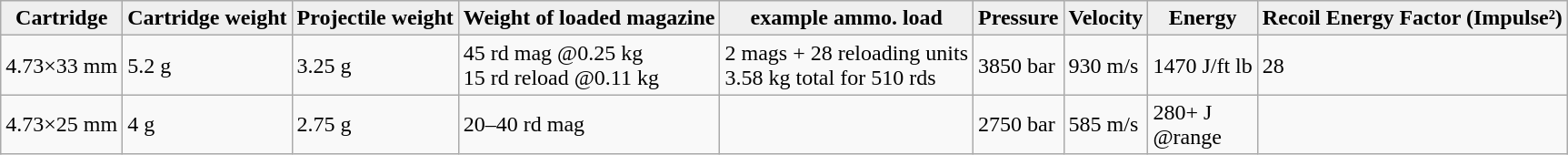<table class="wikitable">
<tr>
<th style="background:#efefef;">Cartridge</th>
<th style="background:#efefef;">Cartridge weight</th>
<th style="background:#efefef;">Projectile weight</th>
<th style="background:#efefef;">Weight of loaded magazine</th>
<th style="background:#efefef;">example ammo. load</th>
<th style="background:#efefef;">Pressure</th>
<th style="background:#efefef;">Velocity</th>
<th style="background:#efefef;">Energy</th>
<th style="background:#efefef;">Recoil Energy Factor (Impulse²)</th>
</tr>
<tr>
<td>4.73×33 mm</td>
<td>5.2 g</td>
<td>3.25 g</td>
<td>45 rd mag @0.25 kg<br>15 rd reload @0.11 kg</td>
<td>2 mags + 28 reloading units<br>3.58 kg total for 510 rds</td>
<td>3850 bar</td>
<td>930 m/s</td>
<td>1470 J/ft lb</td>
<td>28</td>
</tr>
<tr>
<td>4.73×25 mm</td>
<td>4 g</td>
<td>2.75 g</td>
<td>20–40 rd mag</td>
<td></td>
<td>2750 bar</td>
<td>585 m/s</td>
<td>280+ J<br>@range</td>
</tr>
</table>
